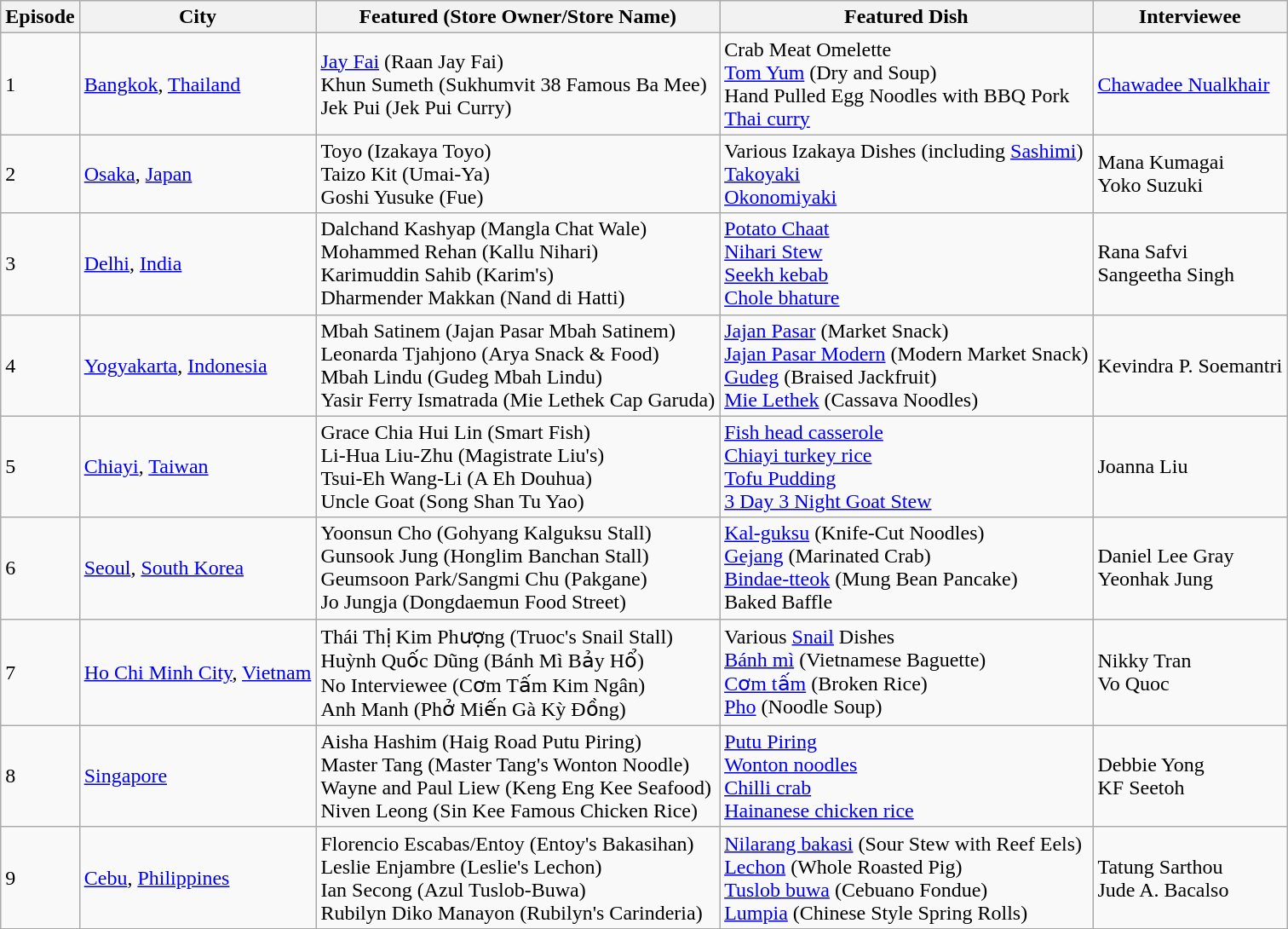<table class="wikitable">
<tr>
<th>Episode</th>
<th>City</th>
<th>Featured (Store Owner/Store Name)</th>
<th>Featured Dish</th>
<th>Interviewee</th>
</tr>
<tr>
<td>1</td>
<td><a href='#'>Bangkok</a>, <a href='#'>Thailand</a></td>
<td><a href='#'>Jay Fai</a> (Raan Jay Fai)<br>Khun Sumeth (Sukhumvit 38 Famous Ba Mee)<br>Jek Pui (Jek Pui Curry)</td>
<td>Crab Meat Omelette<br><a href='#'>Tom Yum</a> (Dry and Soup)<br>Hand Pulled Egg Noodles with BBQ Pork<br><a href='#'>Thai curry</a></td>
<td><a href='#'>Chawadee Nualkhair</a></td>
</tr>
<tr>
<td>2</td>
<td><a href='#'>Osaka</a>, <a href='#'>Japan</a></td>
<td>Toyo (Izakaya Toyo)<br>Taizo Kit (Umai-Ya)<br>Goshi Yusuke (Fue)</td>
<td>Various Izakaya Dishes (including <a href='#'>Sashimi</a>)<br><a href='#'>Takoyaki</a><br><a href='#'>Okonomiyaki</a></td>
<td>Mana Kumagai<br>Yoko Suzuki</td>
</tr>
<tr>
<td>3</td>
<td><a href='#'>Delhi</a>, <a href='#'>India</a></td>
<td>Dalchand Kashyap (Mangla Chat Wale)<br>Mohammed Rehan (Kallu Nihari)<br>Karimuddin Sahib (Karim's)<br>Dharmender Makkan (Nand di Hatti)</td>
<td><a href='#'>Potato Chaat</a><br><a href='#'>Nihari Stew</a><br><a href='#'>Seekh kebab</a><br><a href='#'>Chole bhature</a></td>
<td>Rana Safvi<br>Sangeetha Singh</td>
</tr>
<tr>
<td>4</td>
<td><a href='#'>Yogyakarta</a>, <a href='#'>Indonesia</a></td>
<td>Mbah Satinem (Jajan Pasar Mbah Satinem)<br>Leonarda Tjahjono (Arya Snack & Food)<br>Mbah Lindu (Gudeg Mbah Lindu)<br>Yasir Ferry Ismatrada (Mie Lethek Cap Garuda)</td>
<td><a href='#'>Jajan Pasar</a> (Market Snack)<br><a href='#'>Jajan Pasar Modern</a> (Modern Market Snack)<br><a href='#'>Gudeg</a> (Braised Jackfruit)<br><a href='#'>Mie Lethek</a> (Cassava Noodles)</td>
<td>Kevindra P. Soemantri</td>
</tr>
<tr>
<td>5</td>
<td><a href='#'>Chiayi</a>, <a href='#'>Taiwan</a></td>
<td>Grace Chia Hui Lin (Smart Fish)<br>Li-Hua Liu-Zhu (Magistrate Liu's)<br>Tsui-Eh Wang-Li (A Eh Douhua)<br>Uncle Goat (Song Shan Tu Yao)</td>
<td><a href='#'>Fish head casserole</a><br><a href='#'>Chiayi turkey rice</a><br><a href='#'>Tofu Pudding</a><br><a href='#'>3 Day 3 Night Goat Stew</a></td>
<td>Joanna Liu</td>
</tr>
<tr>
<td>6</td>
<td><a href='#'>Seoul</a>, <a href='#'>South Korea</a></td>
<td>Yoonsun Cho (Gohyang Kalguksu Stall)<br>Gunsook Jung (Honglim Banchan Stall)<br>Geumsoon Park/Sangmi Chu (Pakgane)<br>Jo Jungja (Dongdaemun Food Street)</td>
<td><a href='#'>Kal-guksu</a> (Knife-Cut Noodles)<br><a href='#'>Gejang</a> (Marinated Crab)<br><a href='#'>Bindae-tteok</a> (Mung Bean Pancake)<br>Baked Baffle</td>
<td>Daniel Lee Gray<br>Yeonhak Jung</td>
</tr>
<tr>
<td>7</td>
<td><a href='#'>Ho Chi Minh City</a>, <a href='#'>Vietnam</a></td>
<td>Thái Thị Kim Phượng (Truoc's Snail Stall)<br>Huỳnh Quốc Dũng (Bánh Mì Bảy Hổ)<br>No Interviewee (Cơm Tấm Kim Ngân)<br>Anh Manh (Phở Miến Gà Kỳ Đồng)</td>
<td>Various <a href='#'>Snail</a> Dishes<br><a href='#'>Bánh mì</a> (Vietnamese Baguette)<br><a href='#'>Cơm tấm</a> (Broken Rice)<br><a href='#'>Pho</a> (Noodle Soup)</td>
<td>Nikky Tran<br>Vo Quoc</td>
</tr>
<tr>
<td>8</td>
<td><a href='#'>Singapore</a></td>
<td>Aisha Hashim (Haig Road Putu Piring)<br>Master Tang (Master Tang's Wonton Noodle)<br>Wayne and Paul Liew (Keng Eng Kee Seafood)<br>Niven Leong (Sin Kee Famous Chicken Rice)</td>
<td><a href='#'>Putu Piring</a><br><a href='#'>Wonton noodles</a><br><a href='#'>Chilli crab</a><br><a href='#'>Hainanese chicken rice</a></td>
<td>Debbie Yong<br>KF Seetoh</td>
</tr>
<tr>
<td>9</td>
<td><a href='#'>Cebu</a>, <a href='#'>Philippines</a></td>
<td>Florencio Escabas/Entoy (Entoy's Bakasihan)<br>Leslie Enjambre (Leslie's Lechon)<br>Ian Secong (Azul Tuslob-Buwa)<br>Rubilyn Diko Manayon (Rubilyn's Carinderia)</td>
<td><a href='#'>Nilarang bakasi</a> (Sour Stew with Reef Eels)<br><a href='#'>Lechon</a> (Whole Roasted Pig)<br><a href='#'>Tuslob buwa</a> (Cebuano Fondue)<br><a href='#'>Lumpia</a> (Chinese Style Spring Rolls)</td>
<td>Tatung Sarthou<br>Jude A. Bacalso</td>
</tr>
</table>
